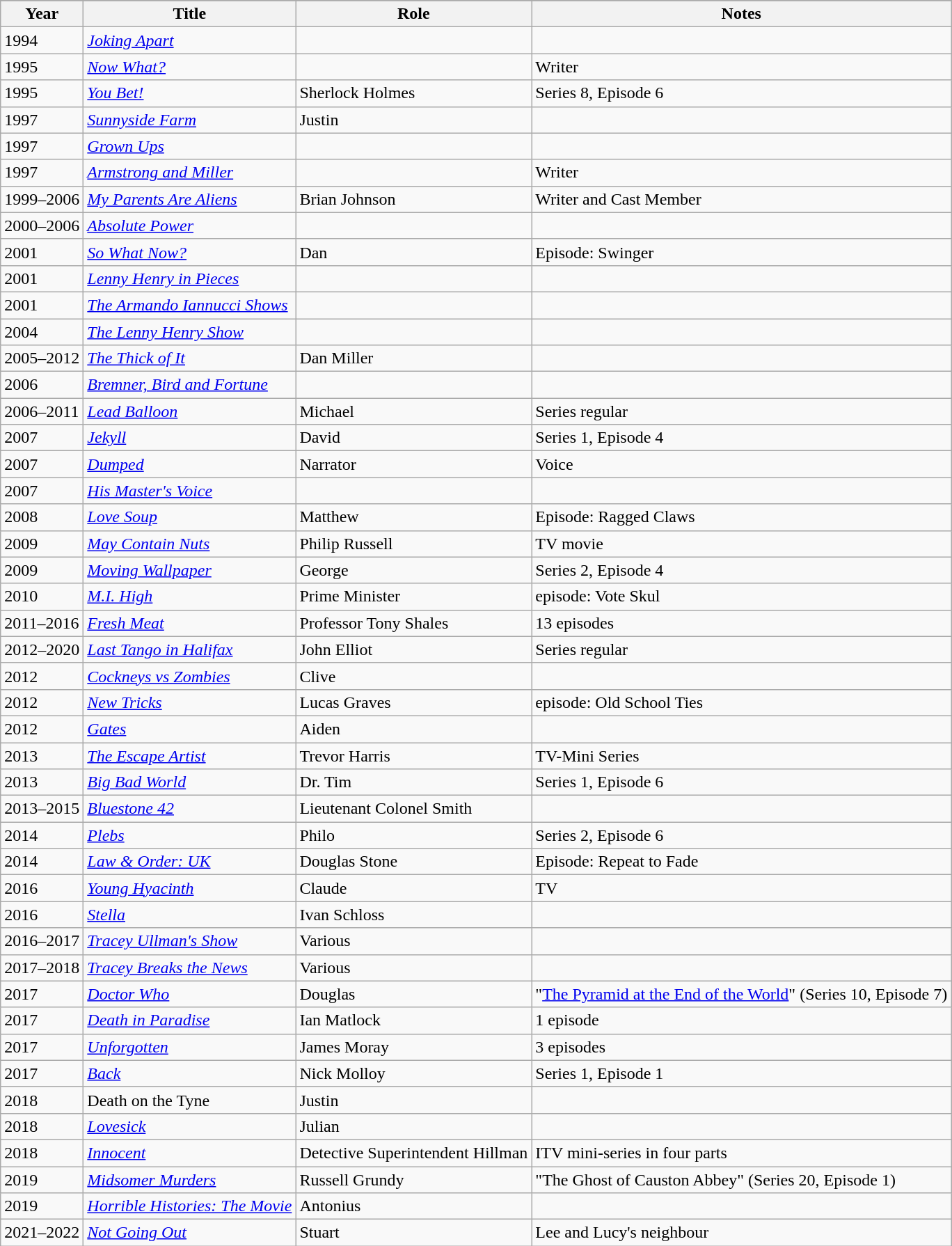<table class="wikitable">
<tr>
</tr>
<tr>
<th>Year</th>
<th>Title</th>
<th>Role</th>
<th>Notes</th>
</tr>
<tr>
<td>1994</td>
<td><em><a href='#'>Joking Apart</a></em></td>
<td></td>
<td></td>
</tr>
<tr>
<td>1995</td>
<td><em><a href='#'>Now What?</a></em></td>
<td></td>
<td>Writer</td>
</tr>
<tr>
<td>1995</td>
<td><em><a href='#'>You Bet!</a></em></td>
<td>Sherlock Holmes</td>
<td>Series 8, Episode 6</td>
</tr>
<tr>
<td>1997</td>
<td><em><a href='#'>Sunnyside Farm</a></em></td>
<td>Justin</td>
<td></td>
</tr>
<tr>
<td>1997</td>
<td><em><a href='#'>Grown Ups</a></em></td>
<td></td>
<td></td>
</tr>
<tr>
<td>1997</td>
<td><em><a href='#'>Armstrong and Miller</a></em></td>
<td></td>
<td>Writer</td>
</tr>
<tr>
<td>1999–2006</td>
<td><em><a href='#'>My Parents Are Aliens</a></em></td>
<td>Brian Johnson</td>
<td>Writer and Cast Member</td>
</tr>
<tr>
<td>2000–2006</td>
<td><em><a href='#'>Absolute Power</a></em></td>
<td></td>
<td></td>
</tr>
<tr>
<td>2001</td>
<td><em><a href='#'>So What Now?</a></em></td>
<td>Dan</td>
<td>Episode: Swinger</td>
</tr>
<tr>
<td>2001</td>
<td><em><a href='#'>Lenny Henry in Pieces</a></em></td>
<td></td>
<td></td>
</tr>
<tr>
<td>2001</td>
<td><em><a href='#'>The Armando Iannucci Shows</a></em></td>
<td></td>
<td></td>
</tr>
<tr>
<td>2004</td>
<td><em><a href='#'>The Lenny Henry Show</a></em></td>
<td></td>
<td></td>
</tr>
<tr>
<td>2005–2012</td>
<td><em><a href='#'>The Thick of It</a></em></td>
<td>Dan Miller</td>
<td></td>
</tr>
<tr>
<td>2006</td>
<td><em><a href='#'>Bremner, Bird and Fortune</a></em></td>
<td></td>
<td></td>
</tr>
<tr>
<td>2006–2011</td>
<td><em><a href='#'>Lead Balloon</a></em></td>
<td>Michael</td>
<td>Series regular</td>
</tr>
<tr>
<td>2007</td>
<td><em><a href='#'>Jekyll</a></em></td>
<td>David</td>
<td>Series 1, Episode 4</td>
</tr>
<tr>
<td>2007</td>
<td><em><a href='#'>Dumped</a></em></td>
<td>Narrator</td>
<td>Voice</td>
</tr>
<tr>
<td>2007</td>
<td><em><a href='#'>His Master's Voice</a></em></td>
<td></td>
<td></td>
</tr>
<tr>
<td>2008</td>
<td><em><a href='#'>Love Soup</a></em></td>
<td>Matthew</td>
<td>Episode: Ragged Claws</td>
</tr>
<tr>
<td>2009</td>
<td><em><a href='#'>May Contain Nuts</a></em></td>
<td>Philip Russell</td>
<td>TV movie</td>
</tr>
<tr>
<td>2009</td>
<td><em><a href='#'>Moving Wallpaper</a></em></td>
<td>George</td>
<td>Series 2, Episode 4</td>
</tr>
<tr>
<td>2010</td>
<td><em><a href='#'>M.I. High</a></em></td>
<td>Prime Minister</td>
<td>episode: Vote Skul</td>
</tr>
<tr>
<td>2011–2016</td>
<td><em><a href='#'>Fresh Meat</a></em></td>
<td>Professor Tony Shales</td>
<td>13 episodes</td>
</tr>
<tr>
<td>2012–2020</td>
<td><em><a href='#'>Last Tango in Halifax</a></em></td>
<td>John Elliot</td>
<td>Series regular</td>
</tr>
<tr>
<td>2012</td>
<td><em><a href='#'>Cockneys vs Zombies</a></em></td>
<td>Clive</td>
<td></td>
</tr>
<tr>
<td>2012</td>
<td><em><a href='#'>New Tricks</a></em></td>
<td>Lucas Graves</td>
<td>episode: Old School Ties</td>
</tr>
<tr>
<td>2012</td>
<td><em><a href='#'>Gates</a></em></td>
<td>Aiden</td>
<td></td>
</tr>
<tr>
<td>2013</td>
<td><em><a href='#'>The Escape Artist</a></em></td>
<td>Trevor Harris</td>
<td>TV-Mini Series</td>
</tr>
<tr>
<td>2013</td>
<td><em><a href='#'>Big Bad World</a></em></td>
<td>Dr. Tim</td>
<td>Series 1, Episode 6</td>
</tr>
<tr>
<td>2013–2015</td>
<td><em><a href='#'>Bluestone 42</a></em></td>
<td>Lieutenant Colonel Smith</td>
<td></td>
</tr>
<tr>
<td>2014</td>
<td><em><a href='#'>Plebs</a></em></td>
<td>Philo</td>
<td>Series 2, Episode 6</td>
</tr>
<tr>
<td>2014</td>
<td><em><a href='#'>Law & Order: UK</a></em></td>
<td>Douglas Stone</td>
<td>Episode: Repeat to Fade</td>
</tr>
<tr>
<td>2016</td>
<td><em><a href='#'>Young Hyacinth</a></em></td>
<td>Claude</td>
<td>TV</td>
</tr>
<tr>
<td>2016</td>
<td><em><a href='#'>Stella</a></em></td>
<td>Ivan Schloss</td>
<td></td>
</tr>
<tr>
<td>2016–2017</td>
<td><em><a href='#'>Tracey Ullman's Show</a></em></td>
<td>Various</td>
<td></td>
</tr>
<tr>
<td>2017–2018</td>
<td><em><a href='#'>Tracey Breaks the News</a></em></td>
<td>Various</td>
<td></td>
</tr>
<tr>
<td>2017</td>
<td><em><a href='#'>Doctor Who</a></em></td>
<td>Douglas</td>
<td>"<a href='#'>The Pyramid at the End of the World</a>" (Series 10, Episode 7)</td>
</tr>
<tr>
<td>2017</td>
<td><em><a href='#'>Death in Paradise</a></em></td>
<td>Ian Matlock</td>
<td>1 episode</td>
</tr>
<tr>
<td>2017</td>
<td><em><a href='#'>Unforgotten</a></em></td>
<td>James Moray</td>
<td>3 episodes</td>
</tr>
<tr>
<td>2017</td>
<td><em><a href='#'>Back</a></em></td>
<td>Nick Molloy</td>
<td>Series 1, Episode 1</td>
</tr>
<tr>
<td>2018</td>
<td>Death on the Tyne</td>
<td>Justin</td>
<td></td>
</tr>
<tr>
<td>2018</td>
<td><em><a href='#'>Lovesick</a></em></td>
<td>Julian</td>
<td></td>
</tr>
<tr>
<td>2018</td>
<td><em><a href='#'>Innocent</a></em></td>
<td>Detective Superintendent Hillman</td>
<td>ITV mini-series in four parts</td>
</tr>
<tr>
<td>2019</td>
<td><em><a href='#'>Midsomer Murders</a></em></td>
<td>Russell Grundy</td>
<td>"The Ghost of Causton Abbey" (Series 20, Episode 1)</td>
</tr>
<tr>
<td>2019</td>
<td><em><a href='#'>Horrible Histories: The Movie</a></em></td>
<td>Antonius</td>
<td></td>
</tr>
<tr>
<td>2021–2022</td>
<td><em><a href='#'>Not Going Out</a></em></td>
<td>Stuart</td>
<td>Lee and Lucy's neighbour</td>
</tr>
</table>
